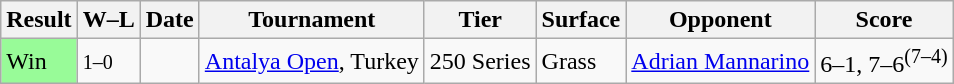<table class="sortable wikitable">
<tr>
<th>Result</th>
<th class="unsortable">W–L</th>
<th>Date</th>
<th>Tournament</th>
<th>Tier</th>
<th>Surface</th>
<th>Opponent</th>
<th class="unsortable">Score</th>
</tr>
<tr>
<td style="background:#98FB98">Win</td>
<td><small>1–0</small></td>
<td><a href='#'></a></td>
<td><a href='#'>Antalya Open</a>, Turkey</td>
<td>250 Series</td>
<td>Grass</td>
<td> <a href='#'>Adrian Mannarino</a></td>
<td>6–1, 7–6<sup>(7–4)</sup></td>
</tr>
</table>
